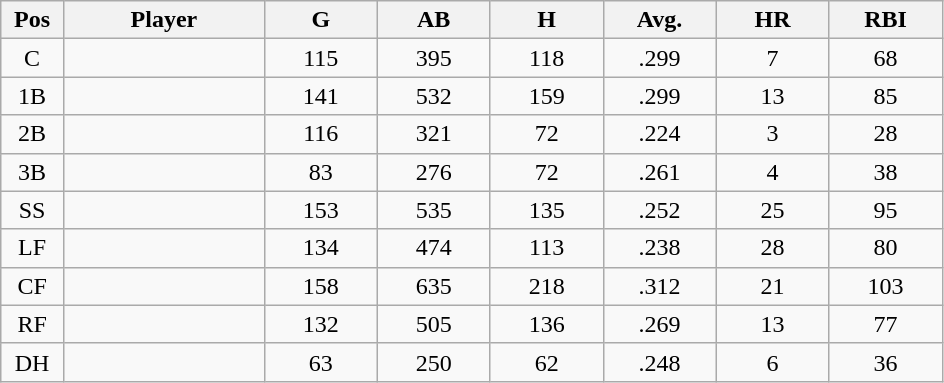<table class="wikitable sortable">
<tr>
<th bgcolor="#DDDDFF" width="5%">Pos</th>
<th bgcolor="#DDDDFF" width="16%">Player</th>
<th bgcolor="#DDDDFF" width="9%">G</th>
<th bgcolor="#DDDDFF" width="9%">AB</th>
<th bgcolor="#DDDDFF" width="9%">H</th>
<th bgcolor="#DDDDFF" width="9%">Avg.</th>
<th bgcolor="#DDDDFF" width="9%">HR</th>
<th bgcolor="#DDDDFF" width="9%">RBI</th>
</tr>
<tr align="center">
<td>C</td>
<td></td>
<td>115</td>
<td>395</td>
<td>118</td>
<td>.299</td>
<td>7</td>
<td>68</td>
</tr>
<tr align="center">
<td>1B</td>
<td></td>
<td>141</td>
<td>532</td>
<td>159</td>
<td>.299</td>
<td>13</td>
<td>85</td>
</tr>
<tr align="center">
<td>2B</td>
<td></td>
<td>116</td>
<td>321</td>
<td>72</td>
<td>.224</td>
<td>3</td>
<td>28</td>
</tr>
<tr align="center">
<td>3B</td>
<td></td>
<td>83</td>
<td>276</td>
<td>72</td>
<td>.261</td>
<td>4</td>
<td>38</td>
</tr>
<tr align="center">
<td>SS</td>
<td></td>
<td>153</td>
<td>535</td>
<td>135</td>
<td>.252</td>
<td>25</td>
<td>95</td>
</tr>
<tr align="center">
<td>LF</td>
<td></td>
<td>134</td>
<td>474</td>
<td>113</td>
<td>.238</td>
<td>28</td>
<td>80</td>
</tr>
<tr align="center">
<td>CF</td>
<td></td>
<td>158</td>
<td>635</td>
<td>218</td>
<td>.312</td>
<td>21</td>
<td>103</td>
</tr>
<tr align="center">
<td>RF</td>
<td></td>
<td>132</td>
<td>505</td>
<td>136</td>
<td>.269</td>
<td>13</td>
<td>77</td>
</tr>
<tr align="center">
<td>DH</td>
<td></td>
<td>63</td>
<td>250</td>
<td>62</td>
<td>.248</td>
<td>6</td>
<td>36</td>
</tr>
</table>
